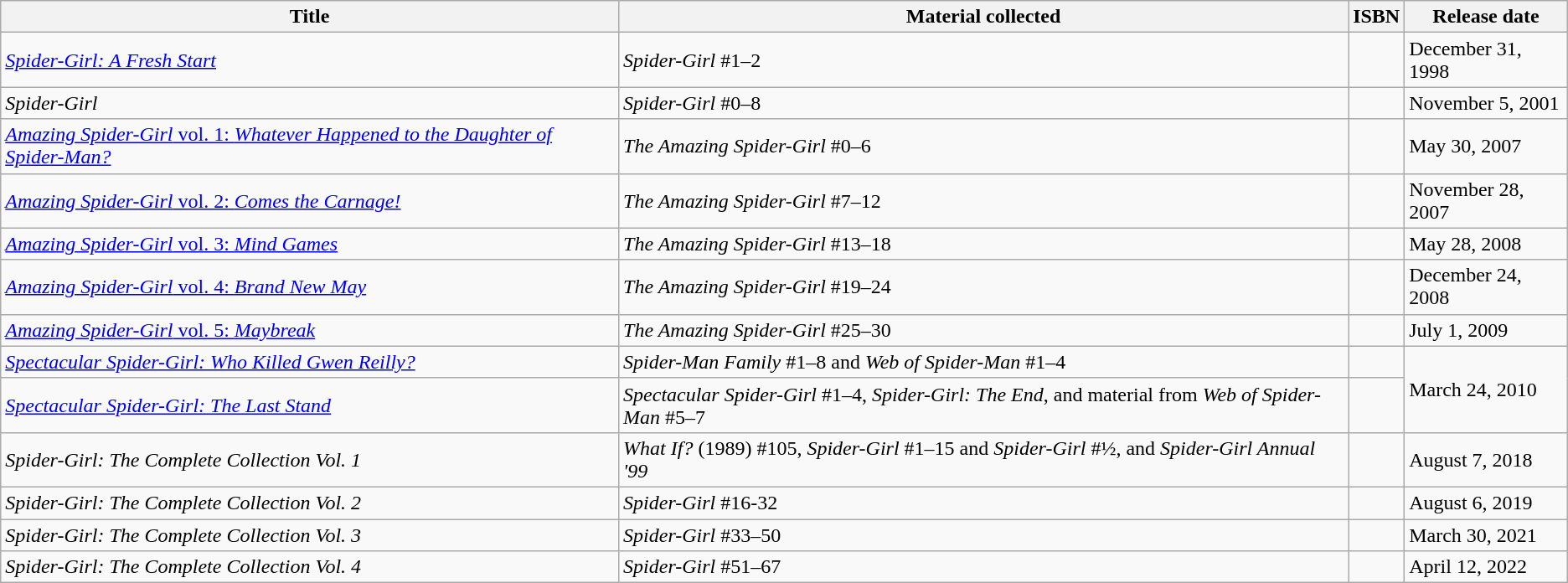<table class="wikitable">
<tr>
<th>Title</th>
<th>Material collected</th>
<th>ISBN</th>
<th>Release date</th>
</tr>
<tr>
<td><em><a href='#'>Spider-Girl: A Fresh Start</a></em></td>
<td><em>Spider-Girl</em> #1–2</td>
<td></td>
<td>December 31, 1998</td>
</tr>
<tr>
<td><em>Spider-Girl</em></td>
<td><em>Spider-Girl</em> #0–8</td>
<td></td>
<td>November 5, 2001</td>
</tr>
<tr>
<td><a href='#'><em>Amazing Spider-Girl</em> vol. 1: <em>Whatever Happened to the Daughter of Spider-Man?</em></a></td>
<td><em>The Amazing Spider-Girl</em> #0–6</td>
<td></td>
<td>May 30, 2007</td>
</tr>
<tr>
<td><a href='#'><em>Amazing Spider-Girl</em> vol. 2: <em>Comes the Carnage!</em></a></td>
<td><em>The Amazing Spider-Girl</em> #7–12</td>
<td></td>
<td>November 28, 2007</td>
</tr>
<tr>
<td><a href='#'><em>Amazing Spider-Girl</em> vol. 3: <em>Mind Games</em></a></td>
<td><em>The Amazing Spider-Girl</em> #13–18</td>
<td></td>
<td>May 28, 2008</td>
</tr>
<tr>
<td><a href='#'><em>Amazing Spider-Girl</em> vol. 4: <em>Brand New May</em></a></td>
<td><em>The Amazing Spider-Girl</em> #19–24</td>
<td></td>
<td>December 24, 2008</td>
</tr>
<tr>
<td><a href='#'><em>Amazing Spider-Girl</em> vol. 5: <em>Maybreak</em></a></td>
<td><em>The Amazing Spider-Girl</em> #25–30</td>
<td></td>
<td>July 1, 2009</td>
</tr>
<tr>
<td><em><a href='#'>Spectacular Spider-Girl: Who Killed Gwen Reilly?</a></em></td>
<td><em>Spider-Man Family</em> #1–8 and <em>Web of Spider-Man</em> #1–4</td>
<td></td>
<td rowspan="2">March 24, 2010</td>
</tr>
<tr>
<td><em><a href='#'>Spectacular Spider-Girl: The Last Stand</a></em></td>
<td><em>Spectacular Spider-Girl</em> #1–4, <em>Spider-Girl: The End</em>, and material from <em>Web of Spider-Man</em> #5–7</td>
<td></td>
</tr>
<tr>
<td><em>Spider-Girl: The Complete Collection Vol. 1</em></td>
<td><em>What If?</em> (1989) #105, <em>Spider-Girl</em> #1–15 and <em>Spider-Girl</em> #½, and <em>Spider-Girl Annual '99</em></td>
<td></td>
<td>August 7, 2018</td>
</tr>
<tr>
<td><em>Spider-Girl: The Complete Collection Vol. 2</em></td>
<td><em>Spider-Girl</em> #16-32</td>
<td></td>
<td>August 6, 2019</td>
</tr>
<tr>
<td><em>Spider-Girl: The Complete Collection Vol. 3</em></td>
<td><em>Spider-Girl</em> #33–50</td>
<td></td>
<td>March 30, 2021</td>
</tr>
<tr>
<td><em>Spider-Girl: The Complete Collection Vol. 4</em></td>
<td><em>Spider-Girl</em> #51–67</td>
<td></td>
<td>April 12, 2022</td>
</tr>
</table>
